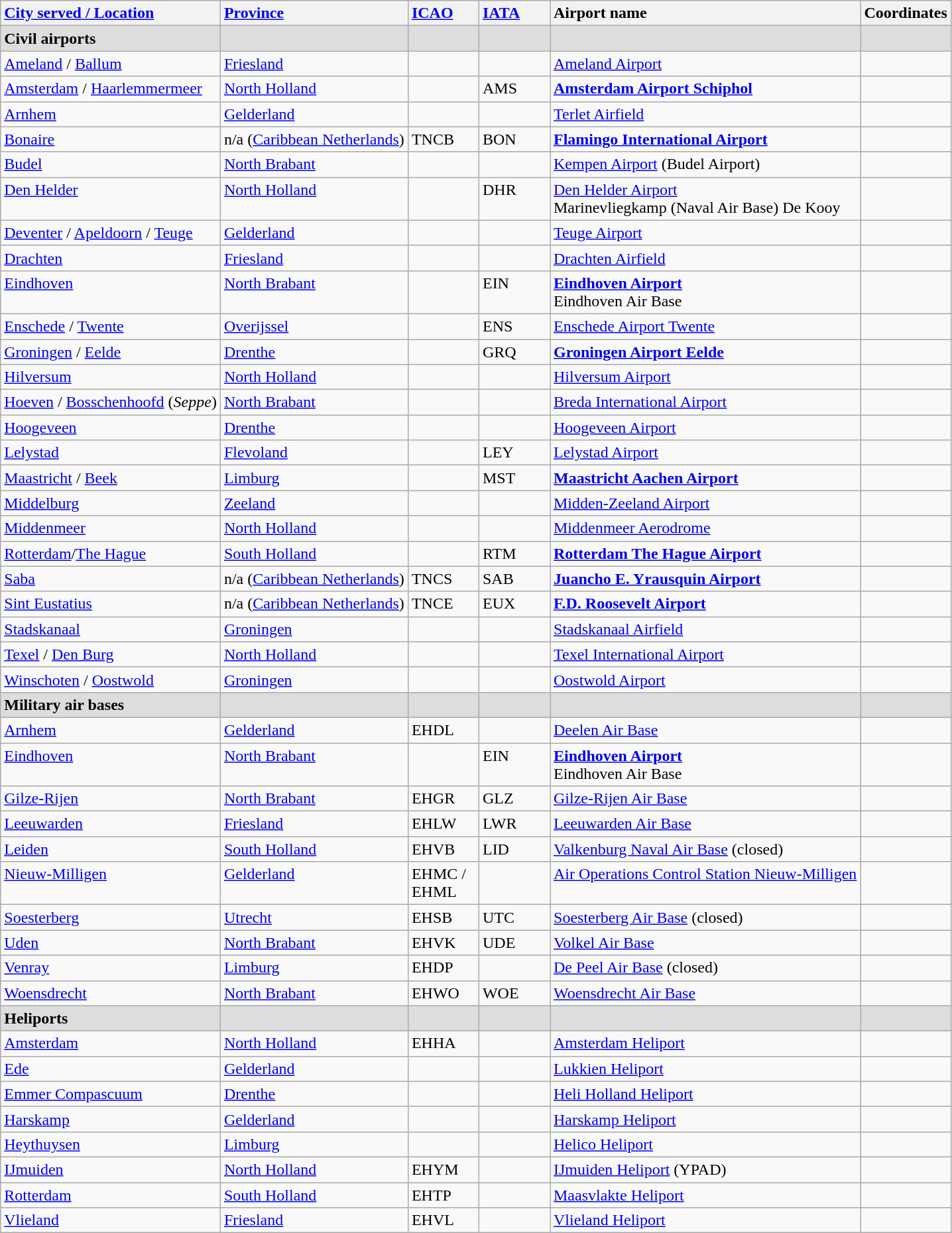<table class="wikitable sortable">
<tr valign="baseline">
<th style="text-align:left; white-space:nowrap;"><a href='#'>City served / Location</a></th>
<th style="text-align:left;"><a href='#'>Province</a></th>
<th style="text-align:left; width:4em;"><a href='#'>ICAO</a></th>
<th style="text-align:left; width:4em;"><a href='#'>IATA</a></th>
<th style="text-align:left; white-space:nowrap;">Airport name</th>
<th style="text-align:left;">Coordinates</th>
</tr>
<tr style="background-color:#DDDDDD;">
<td> <strong>Civil airports</strong></td>
<td></td>
<td></td>
<td></td>
<td></td>
<td></td>
</tr>
<tr valign="top">
<td><a href='#'>Ameland</a> / <a href='#'>Ballum</a></td>
<td><a href='#'>Friesland</a></td>
<td></td>
<td></td>
<td><a href='#'>Ameland Airport</a></td>
<td></td>
</tr>
<tr valign="top">
<td><a href='#'>Amsterdam</a> / <a href='#'>Haarlemmermeer</a></td>
<td><a href='#'>North Holland</a></td>
<td></td>
<td>AMS</td>
<td><strong><a href='#'>Amsterdam Airport Schiphol</a></strong></td>
<td></td>
</tr>
<tr valign="top">
<td><a href='#'>Arnhem</a></td>
<td><a href='#'>Gelderland</a></td>
<td></td>
<td></td>
<td><a href='#'>Terlet Airfield</a></td>
<td></td>
</tr>
<tr valign="top">
<td><a href='#'>Bonaire</a></td>
<td>n/a (<a href='#'>Caribbean Netherlands</a>)</td>
<td>TNCB</td>
<td>BON</td>
<td><strong><a href='#'>Flamingo International Airport</a></strong></td>
<td></td>
</tr>
<tr valign="top">
<td><a href='#'>Budel</a></td>
<td><a href='#'>North Brabant</a></td>
<td></td>
<td></td>
<td><a href='#'>Kempen Airport</a> (Budel Airport)</td>
<td></td>
</tr>
<tr valign="top">
<td><a href='#'>Den Helder</a></td>
<td><a href='#'>North Holland</a></td>
<td></td>
<td>DHR</td>
<td><a href='#'>Den Helder Airport</a><br>Marinevliegkamp (Naval Air Base) De Kooy</td>
<td></td>
</tr>
<tr valign="top">
<td><a href='#'>Deventer</a> / <a href='#'>Apeldoorn</a> / <a href='#'>Teuge</a></td>
<td><a href='#'>Gelderland</a></td>
<td></td>
<td></td>
<td><a href='#'>Teuge Airport</a></td>
<td></td>
</tr>
<tr valign="top">
<td><a href='#'>Drachten</a></td>
<td><a href='#'>Friesland</a></td>
<td></td>
<td></td>
<td><a href='#'>Drachten Airfield</a></td>
<td></td>
</tr>
<tr valign="top">
<td><a href='#'>Eindhoven</a></td>
<td><a href='#'>North Brabant</a></td>
<td></td>
<td>EIN</td>
<td><strong><a href='#'>Eindhoven Airport</a></strong><br>Eindhoven Air Base</td>
<td></td>
</tr>
<tr valign="top">
<td><a href='#'>Enschede</a> / <a href='#'>Twente</a></td>
<td><a href='#'>Overijssel</a></td>
<td></td>
<td>ENS</td>
<td><a href='#'>Enschede Airport Twente</a></td>
<td></td>
</tr>
<tr valign="top">
<td><a href='#'>Groningen</a> / <a href='#'>Eelde</a></td>
<td><a href='#'>Drenthe</a></td>
<td></td>
<td>GRQ</td>
<td><strong><a href='#'>Groningen Airport Eelde</a></strong></td>
<td></td>
</tr>
<tr valign="top">
<td><a href='#'>Hilversum</a></td>
<td><a href='#'>North Holland</a></td>
<td></td>
<td></td>
<td><a href='#'>Hilversum Airport</a></td>
<td></td>
</tr>
<tr valign="top">
<td><a href='#'>Hoeven</a> / <a href='#'>Bosschenhoofd</a> (<em>Seppe</em>)</td>
<td><a href='#'>North Brabant</a></td>
<td></td>
<td></td>
<td><a href='#'>Breda International Airport</a></td>
<td></td>
</tr>
<tr valign="top">
<td><a href='#'>Hoogeveen</a></td>
<td><a href='#'>Drenthe</a></td>
<td></td>
<td></td>
<td><a href='#'>Hoogeveen Airport</a></td>
<td></td>
</tr>
<tr valign="top">
<td><a href='#'>Lelystad</a></td>
<td><a href='#'>Flevoland</a></td>
<td></td>
<td>LEY</td>
<td><a href='#'>Lelystad Airport</a></td>
<td></td>
</tr>
<tr valign="top">
<td><a href='#'>Maastricht</a> / <a href='#'>Beek</a></td>
<td><a href='#'>Limburg</a></td>
<td></td>
<td>MST</td>
<td><strong><a href='#'>Maastricht Aachen Airport</a></strong></td>
<td></td>
</tr>
<tr valign="top">
<td><a href='#'>Middelburg</a></td>
<td><a href='#'>Zeeland</a></td>
<td></td>
<td></td>
<td><a href='#'>Midden-Zeeland Airport</a></td>
<td></td>
</tr>
<tr valign="top">
<td><a href='#'>Middenmeer</a></td>
<td><a href='#'>North Holland</a></td>
<td></td>
<td></td>
<td><a href='#'>Middenmeer Aerodrome</a></td>
<td></td>
</tr>
<tr valign="top">
<td><a href='#'>Rotterdam</a>/<a href='#'>The Hague</a></td>
<td><a href='#'>South Holland</a></td>
<td></td>
<td>RTM</td>
<td><strong><a href='#'>Rotterdam The Hague Airport</a></strong></td>
<td></td>
</tr>
<tr valign="top">
<td><a href='#'>Saba</a></td>
<td>n/a (<a href='#'>Caribbean Netherlands</a>)</td>
<td>TNCS</td>
<td>SAB</td>
<td><strong><a href='#'>Juancho E. Yrausquin Airport</a></strong></td>
<td></td>
</tr>
<tr valign="top">
<td><a href='#'>Sint Eustatius</a></td>
<td>n/a (<a href='#'>Caribbean Netherlands</a>)</td>
<td>TNCE</td>
<td>EUX</td>
<td><strong><a href='#'>F.D. Roosevelt Airport</a></strong></td>
<td></td>
</tr>
<tr valign="top">
<td><a href='#'>Stadskanaal</a></td>
<td><a href='#'>Groningen</a></td>
<td></td>
<td></td>
<td><a href='#'>Stadskanaal Airfield</a></td>
<td></td>
</tr>
<tr valign="top">
<td><a href='#'>Texel</a> / <a href='#'>Den Burg</a></td>
<td><a href='#'>North Holland</a></td>
<td></td>
<td></td>
<td><a href='#'>Texel International Airport</a></td>
<td></td>
</tr>
<tr valign="top">
<td><a href='#'>Winschoten</a> / <a href='#'>Oostwold</a></td>
<td><a href='#'>Groningen</a></td>
<td></td>
<td></td>
<td><a href='#'>Oostwold Airport</a></td>
<td></td>
</tr>
<tr style="background-color:#DDDDDD;">
<td> <strong>Military air bases</strong></td>
<td></td>
<td></td>
<td></td>
<td></td>
<td></td>
</tr>
<tr valign="top">
<td><a href='#'>Arnhem</a></td>
<td><a href='#'>Gelderland</a></td>
<td>EHDL</td>
<td></td>
<td><a href='#'>Deelen Air Base</a></td>
<td></td>
</tr>
<tr valign="top">
<td><a href='#'>Eindhoven</a></td>
<td><a href='#'>North Brabant</a></td>
<td></td>
<td>EIN</td>
<td><strong><a href='#'>Eindhoven Airport</a></strong><br>Eindhoven Air Base</td>
<td></td>
</tr>
<tr valign="top">
<td><a href='#'>Gilze-Rijen</a></td>
<td><a href='#'>North Brabant</a></td>
<td>EHGR</td>
<td>GLZ</td>
<td><a href='#'>Gilze-Rijen Air Base</a></td>
<td></td>
</tr>
<tr valign="top">
<td><a href='#'>Leeuwarden</a></td>
<td><a href='#'>Friesland</a></td>
<td>EHLW</td>
<td>LWR</td>
<td><a href='#'>Leeuwarden Air Base</a></td>
<td></td>
</tr>
<tr valign="top">
<td><a href='#'>Leiden</a></td>
<td><a href='#'>South Holland</a></td>
<td>EHVB</td>
<td>LID</td>
<td><a href='#'>Valkenburg Naval Air Base</a> (closed)</td>
<td></td>
</tr>
<tr valign="top">
<td><a href='#'>Nieuw-Milligen</a></td>
<td><a href='#'>Gelderland</a></td>
<td>EHMC / EHML</td>
<td></td>
<td><a href='#'>Air Operations Control Station Nieuw-Milligen</a></td>
<td></td>
</tr>
<tr valign="top">
<td><a href='#'>Soesterberg</a></td>
<td><a href='#'>Utrecht</a></td>
<td>EHSB</td>
<td>UTC</td>
<td><a href='#'>Soesterberg Air Base</a> (closed)</td>
<td></td>
</tr>
<tr valign="top">
<td><a href='#'>Uden</a></td>
<td><a href='#'>North Brabant</a></td>
<td>EHVK</td>
<td>UDE</td>
<td><a href='#'>Volkel Air Base</a></td>
<td></td>
</tr>
<tr valign="top">
<td><a href='#'>Venray</a></td>
<td><a href='#'>Limburg</a></td>
<td>EHDP</td>
<td></td>
<td><a href='#'>De Peel Air Base</a> (closed)</td>
<td></td>
</tr>
<tr valign="top">
<td><a href='#'>Woensdrecht</a></td>
<td><a href='#'>North Brabant</a></td>
<td>EHWO</td>
<td>WOE</td>
<td><a href='#'>Woensdrecht Air Base</a></td>
<td></td>
</tr>
<tr style="background-color:#DDDDDD;">
<td> <strong>Heliports</strong></td>
<td></td>
<td></td>
<td></td>
<td></td>
<td></td>
</tr>
<tr valign="top">
<td><a href='#'>Amsterdam</a></td>
<td><a href='#'>North Holland</a></td>
<td>EHHA</td>
<td></td>
<td><a href='#'>Amsterdam Heliport</a></td>
<td></td>
</tr>
<tr valign="top">
<td><a href='#'>Ede</a></td>
<td><a href='#'>Gelderland</a></td>
<td></td>
<td></td>
<td><a href='#'>Lukkien Heliport</a></td>
<td></td>
</tr>
<tr valign="top">
<td><a href='#'>Emmer Compascuum</a></td>
<td><a href='#'>Drenthe</a></td>
<td></td>
<td></td>
<td><a href='#'>Heli Holland Heliport</a></td>
<td></td>
</tr>
<tr valign="top">
<td><a href='#'>Harskamp</a></td>
<td><a href='#'>Gelderland</a></td>
<td></td>
<td></td>
<td><a href='#'>Harskamp Heliport</a></td>
<td></td>
</tr>
<tr valign="top">
<td><a href='#'>Heythuysen</a></td>
<td><a href='#'>Limburg</a></td>
<td></td>
<td></td>
<td><a href='#'>Helico Heliport</a></td>
<td></td>
</tr>
<tr valign="top">
<td><a href='#'>IJmuiden</a></td>
<td><a href='#'>North Holland</a></td>
<td>EHYM</td>
<td></td>
<td><a href='#'>IJmuiden Heliport</a> (YPAD)</td>
<td></td>
</tr>
<tr valign="top">
<td><a href='#'>Rotterdam</a></td>
<td><a href='#'>South Holland</a></td>
<td>EHTP</td>
<td></td>
<td><a href='#'>Maasvlakte Heliport</a></td>
<td></td>
</tr>
<tr valign="top">
<td><a href='#'>Vlieland</a></td>
<td><a href='#'>Friesland</a></td>
<td>EHVL</td>
<td></td>
<td><a href='#'>Vlieland Heliport</a></td>
<td></td>
</tr>
</table>
